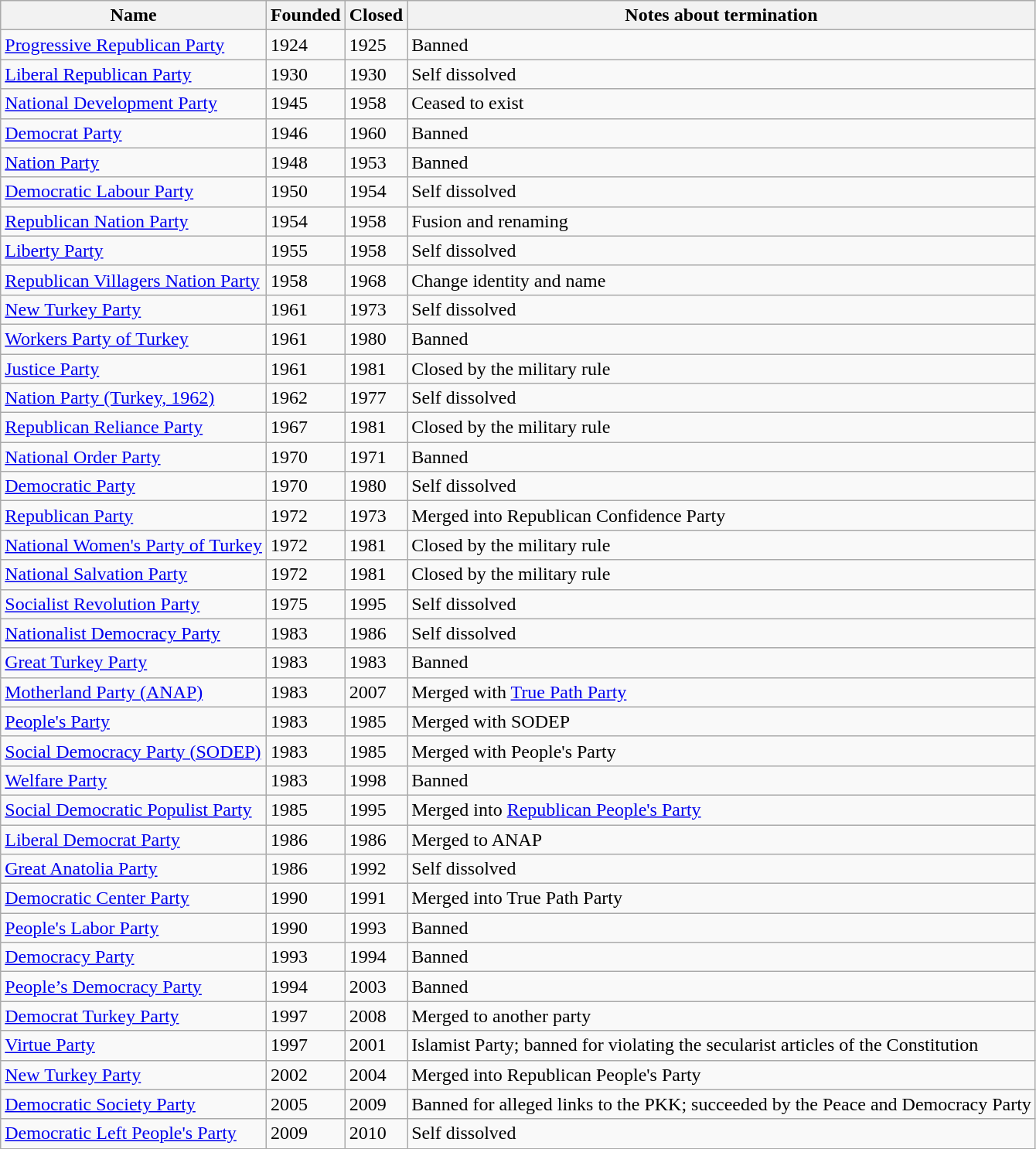<table class="wikitable sortable">
<tr>
<th>Name</th>
<th>Founded</th>
<th>Closed</th>
<th>Notes about termination</th>
</tr>
<tr>
<td><a href='#'>Progressive Republican Party</a></td>
<td>1924</td>
<td>1925</td>
<td>Banned</td>
</tr>
<tr>
<td><a href='#'>Liberal Republican Party</a></td>
<td>1930</td>
<td>1930</td>
<td>Self dissolved</td>
</tr>
<tr>
<td><a href='#'>National Development Party</a></td>
<td>1945</td>
<td>1958</td>
<td>Ceased to exist</td>
</tr>
<tr>
<td><a href='#'>Democrat Party</a></td>
<td>1946</td>
<td>1960</td>
<td>Banned</td>
</tr>
<tr>
<td><a href='#'>Nation Party</a></td>
<td>1948</td>
<td>1953</td>
<td>Banned</td>
</tr>
<tr>
<td><a href='#'>Democratic Labour Party</a></td>
<td>1950</td>
<td>1954</td>
<td>Self dissolved</td>
</tr>
<tr>
<td><a href='#'>Republican Nation Party</a></td>
<td>1954</td>
<td>1958</td>
<td>Fusion and renaming</td>
</tr>
<tr>
<td><a href='#'>Liberty Party</a></td>
<td>1955</td>
<td>1958</td>
<td>Self dissolved</td>
</tr>
<tr>
<td><a href='#'>Republican Villagers Nation Party</a></td>
<td>1958</td>
<td>1968</td>
<td>Change identity and name</td>
</tr>
<tr>
<td><a href='#'>New Turkey Party</a></td>
<td>1961</td>
<td>1973</td>
<td>Self dissolved</td>
</tr>
<tr>
<td><a href='#'>Workers Party of Turkey</a></td>
<td>1961</td>
<td>1980</td>
<td>Banned</td>
</tr>
<tr>
<td><a href='#'>Justice Party</a></td>
<td>1961</td>
<td>1981</td>
<td>Closed by the military rule</td>
</tr>
<tr>
<td><a href='#'>Nation Party (Turkey, 1962)</a></td>
<td>1962</td>
<td>1977</td>
<td>Self dissolved</td>
</tr>
<tr>
<td><a href='#'>Republican Reliance Party</a></td>
<td>1967</td>
<td>1981</td>
<td>Closed by the military rule</td>
</tr>
<tr>
<td><a href='#'>National Order Party</a></td>
<td>1970</td>
<td>1971</td>
<td>Banned</td>
</tr>
<tr>
<td><a href='#'>Democratic Party</a></td>
<td>1970</td>
<td>1980</td>
<td>Self dissolved</td>
</tr>
<tr>
<td><a href='#'>Republican Party</a></td>
<td>1972</td>
<td>1973</td>
<td>Merged into Republican Confidence Party</td>
</tr>
<tr>
<td><a href='#'>National Women's Party of Turkey</a></td>
<td>1972</td>
<td>1981</td>
<td>Closed by the military rule</td>
</tr>
<tr>
<td><a href='#'>National Salvation Party</a></td>
<td>1972</td>
<td>1981</td>
<td>Closed by the military rule</td>
</tr>
<tr>
<td><a href='#'>Socialist Revolution Party</a></td>
<td>1975</td>
<td>1995</td>
<td>Self dissolved</td>
</tr>
<tr>
<td><a href='#'>Nationalist Democracy Party</a></td>
<td>1983</td>
<td>1986</td>
<td>Self dissolved</td>
</tr>
<tr>
<td><a href='#'>Great Turkey Party</a></td>
<td>1983</td>
<td>1983</td>
<td>Banned</td>
</tr>
<tr>
<td><a href='#'>Motherland Party (ANAP)</a></td>
<td>1983</td>
<td>2007</td>
<td>Merged with <a href='#'>True Path Party</a></td>
</tr>
<tr>
<td><a href='#'>People's Party</a></td>
<td>1983</td>
<td>1985</td>
<td>Merged with SODEP </td>
</tr>
<tr>
<td><a href='#'>Social Democracy Party (SODEP)</a></td>
<td>1983</td>
<td>1985</td>
<td>Merged with People's Party</td>
</tr>
<tr>
<td><a href='#'>Welfare Party</a></td>
<td>1983</td>
<td>1998</td>
<td>Banned</td>
</tr>
<tr>
<td><a href='#'>Social Democratic Populist Party</a></td>
<td>1985</td>
<td>1995</td>
<td>Merged into <a href='#'>Republican People's Party</a></td>
</tr>
<tr>
<td><a href='#'>Liberal Democrat Party</a></td>
<td>1986</td>
<td>1986</td>
<td>Merged to ANAP</td>
</tr>
<tr>
<td><a href='#'>Great Anatolia Party</a></td>
<td>1986</td>
<td>1992</td>
<td>Self dissolved</td>
</tr>
<tr>
<td><a href='#'>Democratic Center Party</a></td>
<td>1990</td>
<td>1991</td>
<td>Merged into True Path Party</td>
</tr>
<tr>
<td><a href='#'>People's Labor Party</a></td>
<td>1990</td>
<td>1993</td>
<td>Banned</td>
</tr>
<tr>
<td><a href='#'>Democracy Party</a></td>
<td>1993</td>
<td>1994</td>
<td>Banned</td>
</tr>
<tr>
<td><a href='#'>People’s Democracy Party</a></td>
<td>1994</td>
<td>2003</td>
<td>Banned</td>
</tr>
<tr>
<td><a href='#'>Democrat Turkey Party</a></td>
<td>1997</td>
<td>2008</td>
<td>Merged to another party</td>
</tr>
<tr>
<td><a href='#'>Virtue Party</a></td>
<td>1997</td>
<td>2001</td>
<td>Islamist Party; banned for violating the secularist articles of the Constitution</td>
</tr>
<tr>
<td><a href='#'>New Turkey Party</a></td>
<td>2002</td>
<td>2004</td>
<td>Merged into Republican People's Party</td>
</tr>
<tr>
<td><a href='#'>Democratic Society Party</a></td>
<td>2005</td>
<td>2009</td>
<td>Banned for alleged links to the PKK; succeeded by the Peace and Democracy Party</td>
</tr>
<tr>
<td><a href='#'>Democratic Left People's Party</a></td>
<td>2009</td>
<td>2010</td>
<td>Self dissolved</td>
</tr>
</table>
